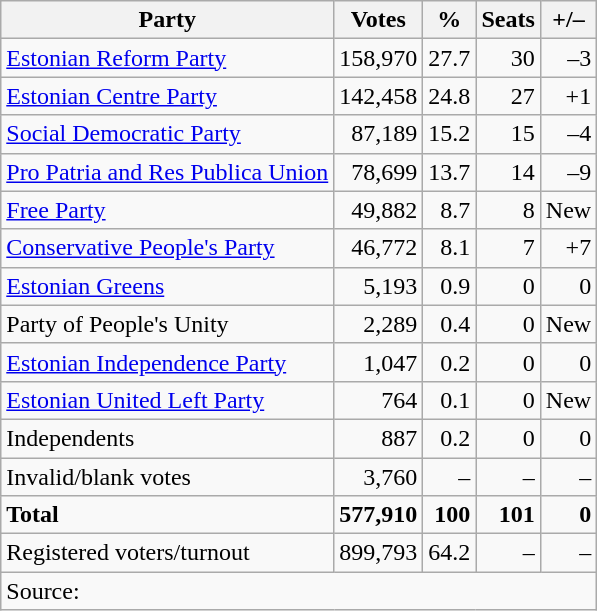<table class=wikitable style=text-align:right>
<tr>
<th>Party</th>
<th>Votes</th>
<th>%</th>
<th>Seats</th>
<th>+/–</th>
</tr>
<tr>
<td align=left><a href='#'>Estonian Reform Party</a></td>
<td>158,970</td>
<td>27.7</td>
<td>30</td>
<td>–3</td>
</tr>
<tr>
<td align=left><a href='#'>Estonian Centre Party</a></td>
<td>142,458</td>
<td>24.8</td>
<td>27</td>
<td>+1</td>
</tr>
<tr>
<td align=left><a href='#'>Social Democratic Party</a></td>
<td>87,189</td>
<td>15.2</td>
<td>15</td>
<td>–4</td>
</tr>
<tr>
<td align=left><a href='#'>Pro Patria and Res Publica Union</a></td>
<td>78,699</td>
<td>13.7</td>
<td>14</td>
<td>–9</td>
</tr>
<tr>
<td align=left><a href='#'>Free Party</a></td>
<td>49,882</td>
<td>8.7</td>
<td>8</td>
<td>New</td>
</tr>
<tr>
<td align=left><a href='#'>Conservative People's Party</a></td>
<td>46,772</td>
<td>8.1</td>
<td>7</td>
<td>+7</td>
</tr>
<tr>
<td align=left><a href='#'>Estonian Greens</a></td>
<td>5,193</td>
<td>0.9</td>
<td>0</td>
<td>0</td>
</tr>
<tr>
<td align=left>Party of People's Unity</td>
<td>2,289</td>
<td>0.4</td>
<td>0</td>
<td>New</td>
</tr>
<tr>
<td align=left><a href='#'>Estonian Independence Party</a></td>
<td>1,047</td>
<td>0.2</td>
<td>0</td>
<td>0</td>
</tr>
<tr>
<td align=left><a href='#'>Estonian United Left Party</a></td>
<td>764</td>
<td>0.1</td>
<td>0</td>
<td>New</td>
</tr>
<tr>
<td align=left>Independents</td>
<td>887</td>
<td>0.2</td>
<td>0</td>
<td>0</td>
</tr>
<tr>
<td align=left>Invalid/blank votes</td>
<td>3,760</td>
<td>–</td>
<td>–</td>
<td>–</td>
</tr>
<tr>
<td align=left><strong>Total</strong></td>
<td><strong>577,910</strong></td>
<td><strong>100</strong></td>
<td><strong>101</strong></td>
<td><strong>0</strong></td>
</tr>
<tr>
<td align=left>Registered voters/turnout</td>
<td>899,793</td>
<td>64.2</td>
<td>–</td>
<td>–</td>
</tr>
<tr>
<td align=left colspan=5>Source: </td>
</tr>
</table>
